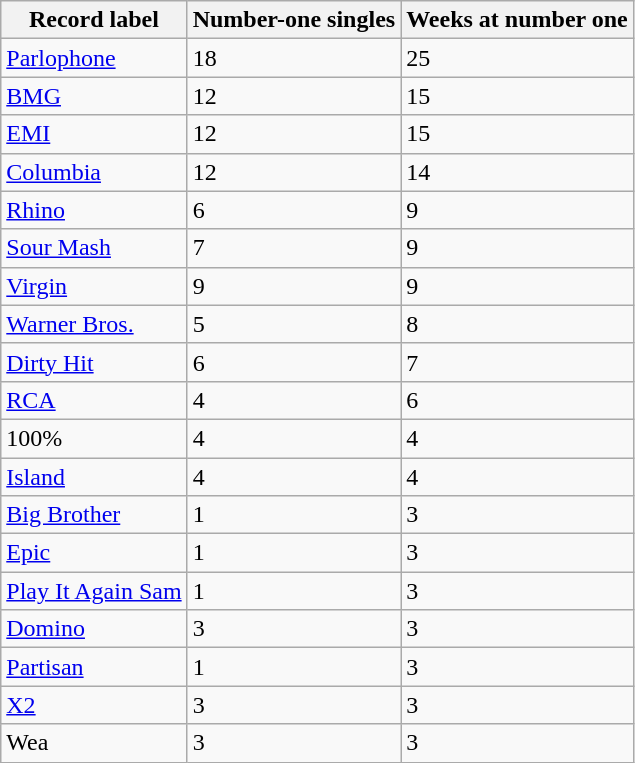<table class="wikitable plainrowheaders sortable">
<tr>
<th scope=col>Record label</th>
<th scope=col>Number-one singles</th>
<th scope=col>Weeks at number one</th>
</tr>
<tr>
<td><a href='#'>Parlophone</a></td>
<td>18</td>
<td>25</td>
</tr>
<tr>
<td><a href='#'>BMG</a></td>
<td>12</td>
<td>15</td>
</tr>
<tr>
<td><a href='#'>EMI</a></td>
<td>12</td>
<td>15</td>
</tr>
<tr>
<td><a href='#'>Columbia</a></td>
<td>12</td>
<td>14</td>
</tr>
<tr>
<td><a href='#'>Rhino</a></td>
<td>6</td>
<td>9</td>
</tr>
<tr>
<td><a href='#'>Sour Mash</a></td>
<td>7</td>
<td>9</td>
</tr>
<tr>
<td><a href='#'>Virgin</a></td>
<td>9</td>
<td>9</td>
</tr>
<tr>
<td><a href='#'>Warner Bros.</a></td>
<td>5</td>
<td>8</td>
</tr>
<tr>
<td><a href='#'>Dirty Hit</a></td>
<td>6</td>
<td>7</td>
</tr>
<tr>
<td><a href='#'>RCA</a></td>
<td>4</td>
<td>6</td>
</tr>
<tr>
<td>100%</td>
<td>4</td>
<td>4</td>
</tr>
<tr>
<td><a href='#'>Island</a></td>
<td>4</td>
<td>4</td>
</tr>
<tr>
<td><a href='#'>Big Brother</a></td>
<td>1</td>
<td>3</td>
</tr>
<tr>
<td><a href='#'>Epic</a></td>
<td>1</td>
<td>3</td>
</tr>
<tr>
<td><a href='#'>Play It Again Sam</a></td>
<td>1</td>
<td>3</td>
</tr>
<tr>
<td><a href='#'>Domino</a></td>
<td>3</td>
<td>3</td>
</tr>
<tr>
<td><a href='#'>Partisan</a></td>
<td>1</td>
<td>3</td>
</tr>
<tr>
<td><a href='#'>X2</a></td>
<td>3</td>
<td>3</td>
</tr>
<tr>
<td>Wea</td>
<td>3</td>
<td>3</td>
</tr>
</table>
